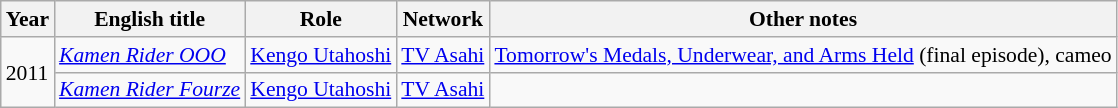<table class="wikitable" style="font-size: 90%;">
<tr>
<th>Year</th>
<th>English title</th>
<th>Role</th>
<th>Network</th>
<th>Other notes</th>
</tr>
<tr>
<td rowspan="2">2011</td>
<td><em><a href='#'>Kamen Rider OOO</a></em></td>
<td><a href='#'>Kengo Utahoshi</a></td>
<td><a href='#'>TV Asahi</a></td>
<td><a href='#'>Tomorrow's Medals, Underwear, and Arms Held</a> (final episode), cameo</td>
</tr>
<tr>
<td><em><a href='#'>Kamen Rider Fourze</a></em></td>
<td><a href='#'>Kengo Utahoshi</a></td>
<td><a href='#'>TV Asahi</a></td>
<td></td>
</tr>
</table>
